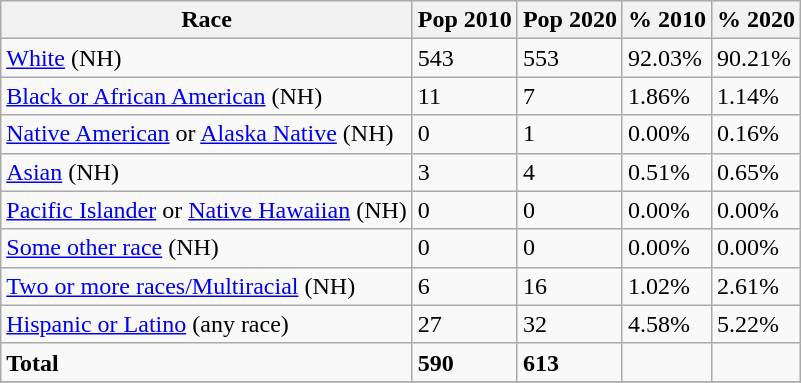<table class="wikitable">
<tr>
<th>Race</th>
<th>Pop 2010</th>
<th>Pop 2020</th>
<th>% 2010</th>
<th>% 2020</th>
</tr>
<tr>
<td><a href='#'>White</a> (NH)</td>
<td>543</td>
<td>553</td>
<td>92.03%</td>
<td>90.21%</td>
</tr>
<tr>
<td><a href='#'>Black or African American</a> (NH)</td>
<td>11</td>
<td>7</td>
<td>1.86%</td>
<td>1.14%</td>
</tr>
<tr>
<td><a href='#'>Native American</a> or <a href='#'>Alaska Native</a> (NH)</td>
<td>0</td>
<td>1</td>
<td>0.00%</td>
<td>0.16%</td>
</tr>
<tr>
<td><a href='#'>Asian</a> (NH)</td>
<td>3</td>
<td>4</td>
<td>0.51%</td>
<td>0.65%</td>
</tr>
<tr>
<td><a href='#'>Pacific Islander</a> or <a href='#'>Native Hawaiian</a> (NH)</td>
<td>0</td>
<td>0</td>
<td>0.00%</td>
<td>0.00%</td>
</tr>
<tr>
<td><a href='#'>Some other race</a> (NH)</td>
<td>0</td>
<td>0</td>
<td>0.00%</td>
<td>0.00%</td>
</tr>
<tr>
<td><a href='#'>Two or more races/Multiracial</a> (NH)</td>
<td>6</td>
<td>16</td>
<td>1.02%</td>
<td>2.61%</td>
</tr>
<tr>
<td><a href='#'>Hispanic or Latino</a> (any race)</td>
<td>27</td>
<td>32</td>
<td>4.58%</td>
<td>5.22%</td>
</tr>
<tr>
<td><strong>Total</strong></td>
<td><strong>590</strong></td>
<td><strong>613</strong></td>
<td></td>
<td></td>
</tr>
<tr>
</tr>
</table>
